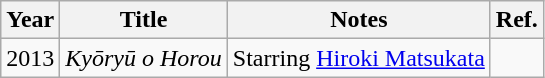<table class="wikitable">
<tr>
<th>Year</th>
<th>Title</th>
<th>Notes</th>
<th>Ref.</th>
</tr>
<tr>
<td>2013</td>
<td><em>Kyōryū o Horou</em></td>
<td>Starring <a href='#'>Hiroki Matsukata</a></td>
<td></td>
</tr>
</table>
